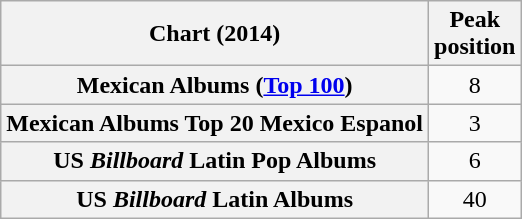<table class="wikitable sortable plainrowheaders" style="text-align:center">
<tr>
<th scope="col">Chart (2014)</th>
<th scope="col">Peak<br>position</th>
</tr>
<tr>
<th scope="row">Mexican Albums (<a href='#'>Top 100</a>)</th>
<td>8</td>
</tr>
<tr>
<th scope="row">Mexican Albums Top 20 Mexico Espanol</th>
<td>3</td>
</tr>
<tr>
<th scope="row">US <em>Billboard</em> Latin Pop Albums</th>
<td>6</td>
</tr>
<tr>
<th scope="row">US <em>Billboard</em> Latin Albums</th>
<td>40</td>
</tr>
</table>
